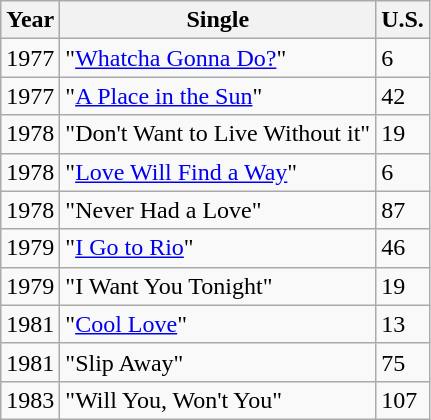<table class="wikitable">
<tr>
<th>Year</th>
<th>Single</th>
<th>U.S.</th>
</tr>
<tr>
<td>1977</td>
<td>"<a href='#'>Whatcha Gonna Do?</a>"</td>
<td>6</td>
</tr>
<tr>
<td>1977</td>
<td>"<a href='#'>A Place in the Sun</a>"</td>
<td>42</td>
</tr>
<tr>
<td>1978</td>
<td>"Don't Want to Live Without it"</td>
<td>19</td>
</tr>
<tr>
<td>1978</td>
<td>"<a href='#'>Love Will Find a Way</a>"</td>
<td>6</td>
</tr>
<tr>
<td>1978</td>
<td>"Never Had a Love"</td>
<td>87</td>
</tr>
<tr>
<td>1979</td>
<td>"<a href='#'>I Go to Rio</a>"</td>
<td>46</td>
</tr>
<tr>
<td>1979</td>
<td>"I Want You Tonight"</td>
<td>19</td>
</tr>
<tr>
<td>1981</td>
<td>"<a href='#'>Cool Love</a>"</td>
<td>13</td>
</tr>
<tr>
<td>1981</td>
<td>"Slip Away"</td>
<td>75</td>
</tr>
<tr>
<td>1983</td>
<td>"Will You, Won't You"</td>
<td>107</td>
</tr>
</table>
